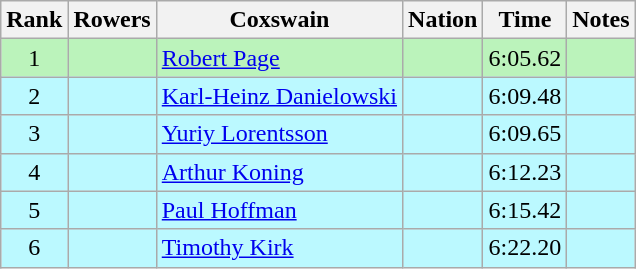<table class="wikitable sortable" style="text-align:center">
<tr>
<th>Rank</th>
<th>Rowers</th>
<th>Coxswain</th>
<th>Nation</th>
<th>Time</th>
<th>Notes</th>
</tr>
<tr bgcolor=bbf3bb>
<td>1</td>
<td align=left></td>
<td align=left><a href='#'>Robert Page</a></td>
<td align=left></td>
<td>6:05.62</td>
<td></td>
</tr>
<tr bgcolor=bbf9ff>
<td>2</td>
<td align=left></td>
<td align=left><a href='#'>Karl-Heinz Danielowski</a></td>
<td align=left></td>
<td>6:09.48</td>
<td></td>
</tr>
<tr bgcolor=bbf9ff>
<td>3</td>
<td align=left></td>
<td align=left><a href='#'>Yuriy Lorentsson</a></td>
<td align=left></td>
<td>6:09.65</td>
<td></td>
</tr>
<tr bgcolor=bbf9ff>
<td>4</td>
<td align=left></td>
<td align=left><a href='#'>Arthur Koning</a></td>
<td align=left></td>
<td>6:12.23</td>
<td></td>
</tr>
<tr bgcolor=bbf9ff>
<td>5</td>
<td align=left></td>
<td align=left><a href='#'>Paul Hoffman</a></td>
<td align=left></td>
<td>6:15.42</td>
<td></td>
</tr>
<tr bgcolor=bbf9ff>
<td>6</td>
<td align=left></td>
<td align=left><a href='#'>Timothy Kirk</a></td>
<td align=left></td>
<td>6:22.20</td>
<td></td>
</tr>
</table>
